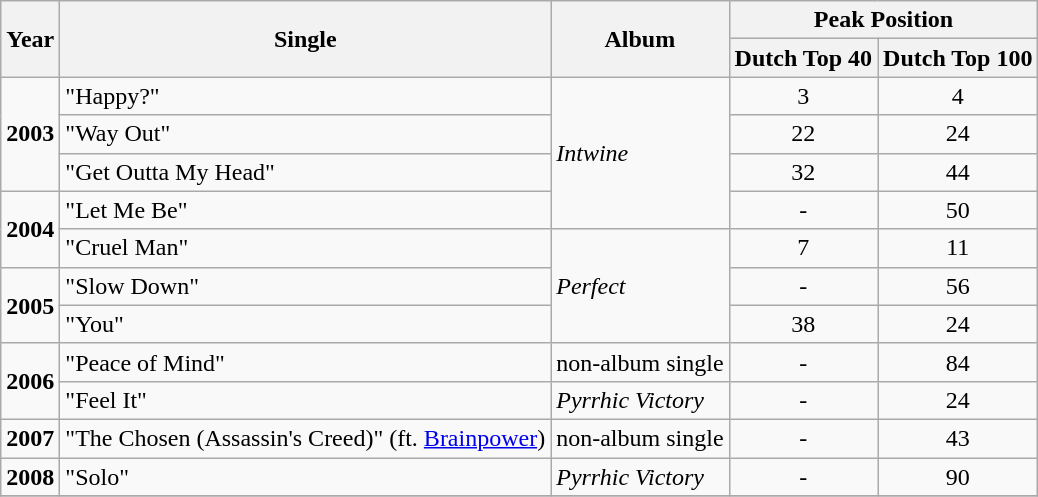<table class="wikitable">
<tr>
<th align="center" rowspan="2">Year</th>
<th align="center" rowspan="2">Single</th>
<th align="center" rowspan="2">Album</th>
<th align="center" colspan="2">Peak Position</th>
</tr>
<tr bgcolor="#FFFFFF">
<th>Dutch Top 40</th>
<th>Dutch Top 100</th>
</tr>
<tr>
<td align="left" rowspan="3"><strong>2003</strong></td>
<td align="left" valign="top">"Happy?"</td>
<td align="left" rowspan="4"><em>Intwine</em></td>
<td align="center" valign="top">3</td>
<td align="center" valign="top">4</td>
</tr>
<tr>
<td align="left" valign="top">"Way Out"</td>
<td align="center" valign="top">22</td>
<td align="center" valign="top">24</td>
</tr>
<tr>
<td align="left" valign="top">"Get Outta My Head"</td>
<td align="center" valign="top">32</td>
<td align="center" valign="top">44</td>
</tr>
<tr>
<td align="left" rowspan="2"><strong>2004</strong></td>
<td align="left" valign="top">"Let Me Be"</td>
<td align="center" valign="top">-</td>
<td align="center" valign="top">50</td>
</tr>
<tr>
<td align="left" valign="top">"Cruel Man"</td>
<td align="left" rowspan="3"><em>Perfect</em></td>
<td align="center" valign="top">7</td>
<td align="center" valign="top">11</td>
</tr>
<tr>
<td align="left" rowspan="2"><strong>2005</strong></td>
<td align="left" valign="top">"Slow Down"</td>
<td align="center" valign="top">-</td>
<td align="center" valign="top">56</td>
</tr>
<tr>
<td align="left" valign="top">"You"</td>
<td align="center" valign="top">38</td>
<td align="center" valign="top">24</td>
</tr>
<tr>
<td align="left" rowspan="2"><strong>2006</strong></td>
<td align="left" valign="top">"Peace of Mind"</td>
<td align="left" rowspan="1">non-album single</td>
<td align="center" valign="top">-</td>
<td align="center" valign="top">84</td>
</tr>
<tr>
<td align="left" valign="top">"Feel It"</td>
<td align="left" rowspan="1"><em>Pyrrhic Victory</em></td>
<td align="center" valign="top">-</td>
<td align="center" valign="top">24</td>
</tr>
<tr>
<td align="left" rowspan="1"><strong>2007</strong></td>
<td align="left" valign="top">"The Chosen (Assassin's Creed)" (ft. <a href='#'>Brainpower</a>)</td>
<td align="left" rowspan="1">non-album single</td>
<td align="center" valign="top">-</td>
<td align="center" valign="top">43</td>
</tr>
<tr>
<td align="left" rowspan="1"><strong>2008</strong></td>
<td align="left" valign="top">"Solo"</td>
<td align="left" rowspan="1"><em>Pyrrhic Victory</em></td>
<td align="center" valign="top">-</td>
<td align="center" valign="top">90</td>
</tr>
<tr>
</tr>
</table>
